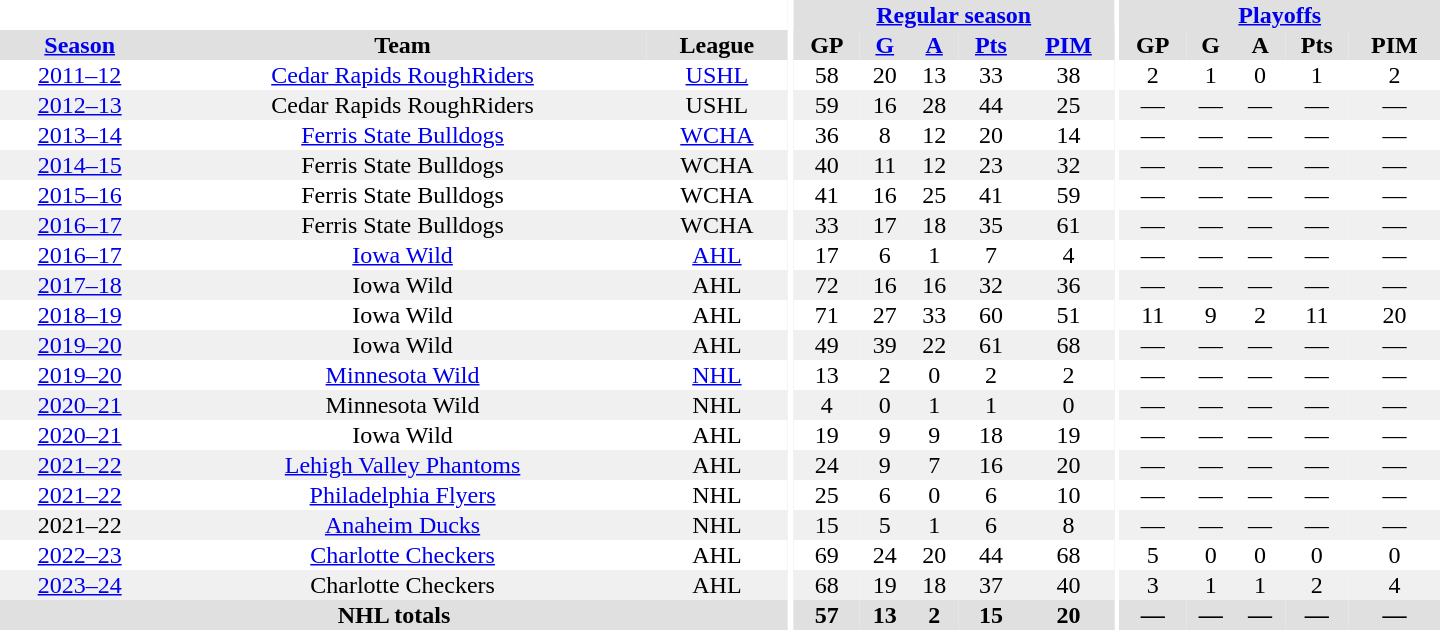<table border="0" cellpadding="1" cellspacing="0" style="text-align:center; width:60em">
<tr bgcolor="#e0e0e0">
<th colspan="3" bgcolor="#ffffff"></th>
<th rowspan="108" bgcolor="#ffffff"></th>
<th colspan="5"><a href='#'>Regular season</a></th>
<th rowspan="108" bgcolor="#ffffff"></th>
<th colspan="5"><a href='#'>Playoffs</a></th>
</tr>
<tr bgcolor="#e0e0e0">
<th><a href='#'>Season</a></th>
<th>Team</th>
<th>League</th>
<th>GP</th>
<th><a href='#'>G</a></th>
<th><a href='#'>A</a></th>
<th><a href='#'>Pts</a></th>
<th><a href='#'>PIM</a></th>
<th>GP</th>
<th>G</th>
<th>A</th>
<th>Pts</th>
<th>PIM</th>
</tr>
<tr>
<td><a href='#'>2011–12</a></td>
<td><a href='#'>Cedar Rapids RoughRiders</a></td>
<td><a href='#'>USHL</a></td>
<td>58</td>
<td>20</td>
<td>13</td>
<td>33</td>
<td>38</td>
<td>2</td>
<td>1</td>
<td>0</td>
<td>1</td>
<td>2</td>
</tr>
<tr bgcolor="#f0f0f0">
<td><a href='#'>2012–13</a></td>
<td>Cedar Rapids RoughRiders</td>
<td>USHL</td>
<td>59</td>
<td>16</td>
<td>28</td>
<td>44</td>
<td>25</td>
<td>—</td>
<td>—</td>
<td>—</td>
<td>—</td>
<td>—</td>
</tr>
<tr>
<td><a href='#'>2013–14</a></td>
<td><a href='#'>Ferris State Bulldogs</a></td>
<td><a href='#'>WCHA</a></td>
<td>36</td>
<td>8</td>
<td>12</td>
<td>20</td>
<td>14</td>
<td>—</td>
<td>—</td>
<td>—</td>
<td>—</td>
<td>—</td>
</tr>
<tr bgcolor="#f0f0f0">
<td><a href='#'>2014–15</a></td>
<td>Ferris State Bulldogs</td>
<td>WCHA</td>
<td>40</td>
<td>11</td>
<td>12</td>
<td>23</td>
<td>32</td>
<td>—</td>
<td>—</td>
<td>—</td>
<td>—</td>
<td>—</td>
</tr>
<tr>
<td><a href='#'>2015–16</a></td>
<td>Ferris State Bulldogs</td>
<td>WCHA</td>
<td>41</td>
<td>16</td>
<td>25</td>
<td>41</td>
<td>59</td>
<td>—</td>
<td>—</td>
<td>—</td>
<td>—</td>
<td>—</td>
</tr>
<tr bgcolor="#f0f0f0">
<td><a href='#'>2016–17</a></td>
<td>Ferris State Bulldogs</td>
<td>WCHA</td>
<td>33</td>
<td>17</td>
<td>18</td>
<td>35</td>
<td>61</td>
<td>—</td>
<td>—</td>
<td>—</td>
<td>—</td>
<td>—</td>
</tr>
<tr>
<td><a href='#'>2016–17</a></td>
<td><a href='#'>Iowa Wild</a></td>
<td><a href='#'>AHL</a></td>
<td>17</td>
<td>6</td>
<td>1</td>
<td>7</td>
<td>4</td>
<td>—</td>
<td>—</td>
<td>—</td>
<td>—</td>
<td>—</td>
</tr>
<tr bgcolor="#f0f0f0">
<td><a href='#'>2017–18</a></td>
<td>Iowa Wild</td>
<td>AHL</td>
<td>72</td>
<td>16</td>
<td>16</td>
<td>32</td>
<td>36</td>
<td>—</td>
<td>—</td>
<td>—</td>
<td>—</td>
<td>—</td>
</tr>
<tr>
<td><a href='#'>2018–19</a></td>
<td>Iowa Wild</td>
<td>AHL</td>
<td>71</td>
<td>27</td>
<td>33</td>
<td>60</td>
<td>51</td>
<td>11</td>
<td>9</td>
<td>2</td>
<td>11</td>
<td>20</td>
</tr>
<tr bgcolor="#f0f0f0">
<td><a href='#'>2019–20</a></td>
<td>Iowa Wild</td>
<td>AHL</td>
<td>49</td>
<td>39</td>
<td>22</td>
<td>61</td>
<td>68</td>
<td>—</td>
<td>—</td>
<td>—</td>
<td>—</td>
<td>—</td>
</tr>
<tr>
<td><a href='#'>2019–20</a></td>
<td><a href='#'>Minnesota Wild</a></td>
<td><a href='#'>NHL</a></td>
<td>13</td>
<td>2</td>
<td>0</td>
<td>2</td>
<td>2</td>
<td>—</td>
<td>—</td>
<td>—</td>
<td>—</td>
<td>—</td>
</tr>
<tr bgcolor="#f0f0f0">
<td><a href='#'>2020–21</a></td>
<td>Minnesota Wild</td>
<td>NHL</td>
<td>4</td>
<td>0</td>
<td>1</td>
<td>1</td>
<td>0</td>
<td>—</td>
<td>—</td>
<td>—</td>
<td>—</td>
<td>—</td>
</tr>
<tr>
<td><a href='#'>2020–21</a></td>
<td>Iowa Wild</td>
<td>AHL</td>
<td>19</td>
<td>9</td>
<td>9</td>
<td>18</td>
<td>19</td>
<td>—</td>
<td>—</td>
<td>—</td>
<td>—</td>
<td>—</td>
</tr>
<tr bgcolor="#f0f0f0">
<td><a href='#'>2021–22</a></td>
<td><a href='#'>Lehigh Valley Phantoms</a></td>
<td>AHL</td>
<td>24</td>
<td>9</td>
<td>7</td>
<td>16</td>
<td>20</td>
<td>—</td>
<td>—</td>
<td>—</td>
<td>—</td>
<td>—</td>
</tr>
<tr>
<td><a href='#'>2021–22</a></td>
<td><a href='#'>Philadelphia Flyers</a></td>
<td>NHL</td>
<td>25</td>
<td>6</td>
<td>0</td>
<td>6</td>
<td>10</td>
<td>—</td>
<td>—</td>
<td>—</td>
<td>—</td>
<td>—</td>
</tr>
<tr bgcolor="#f0f0f0">
<td>2021–22</td>
<td><a href='#'>Anaheim Ducks</a></td>
<td>NHL</td>
<td>15</td>
<td>5</td>
<td>1</td>
<td>6</td>
<td>8</td>
<td>—</td>
<td>—</td>
<td>—</td>
<td>—</td>
<td>—</td>
</tr>
<tr>
<td><a href='#'>2022–23</a></td>
<td><a href='#'>Charlotte Checkers</a></td>
<td>AHL</td>
<td>69</td>
<td>24</td>
<td>20</td>
<td>44</td>
<td>68</td>
<td>5</td>
<td>0</td>
<td>0</td>
<td>0</td>
<td>0</td>
</tr>
<tr bgcolor="#f0f0f0">
<td><a href='#'>2023–24</a></td>
<td>Charlotte Checkers</td>
<td>AHL</td>
<td>68</td>
<td>19</td>
<td>18</td>
<td>37</td>
<td>40</td>
<td>3</td>
<td>1</td>
<td>1</td>
<td>2</td>
<td>4</td>
</tr>
<tr bgcolor="#e0e0e0">
<th colspan="3">NHL totals</th>
<th>57</th>
<th>13</th>
<th>2</th>
<th>15</th>
<th>20</th>
<th>—</th>
<th>—</th>
<th>—</th>
<th>—</th>
<th>—</th>
</tr>
</table>
